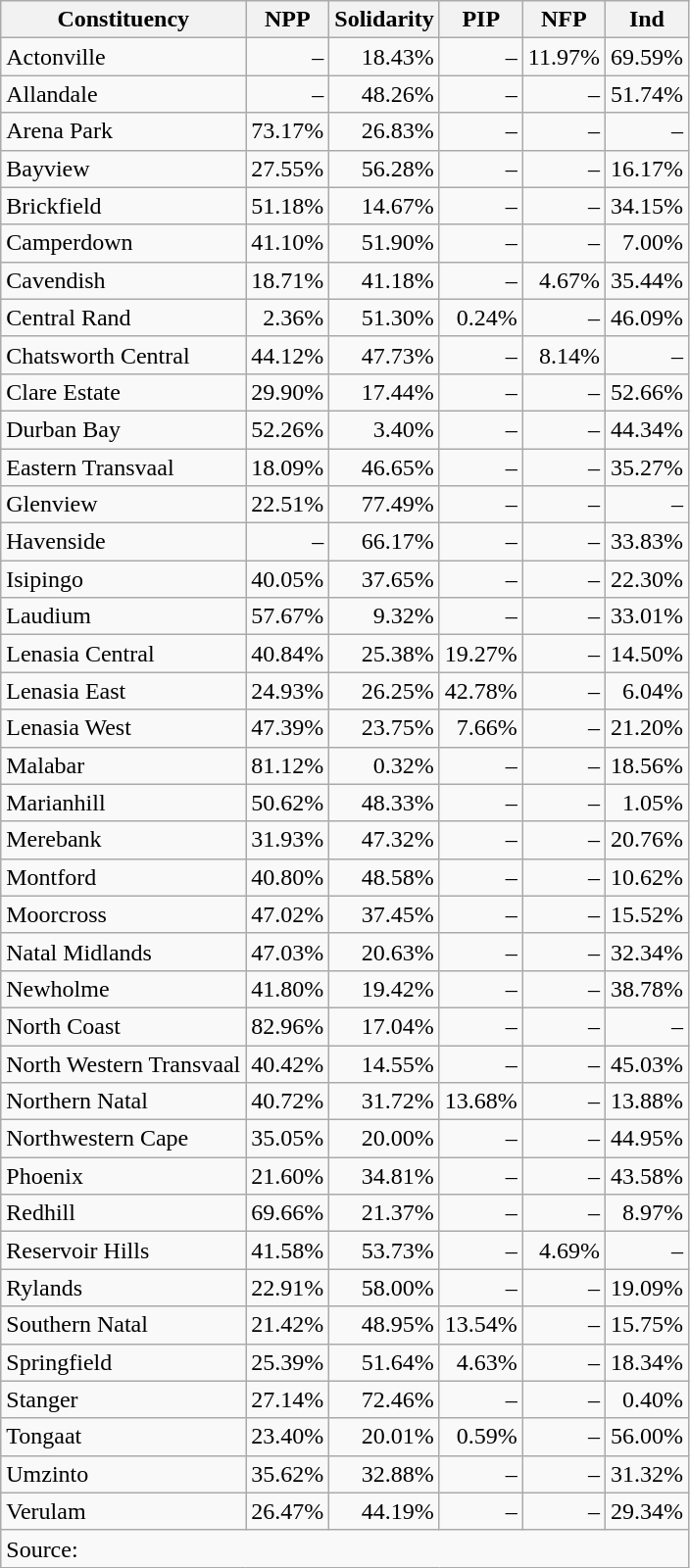<table class="wikitable sortable mw-collapsible mw-collapsed" style=text-align:right>
<tr>
<th>Constituency</th>
<th>NPP</th>
<th>Solidarity</th>
<th>PIP</th>
<th>NFP</th>
<th>Ind</th>
</tr>
<tr>
<td align="left">Actonville</td>
<td>–</td>
<td>18.43%</td>
<td>–</td>
<td>11.97%</td>
<td>69.59%</td>
</tr>
<tr>
<td align="left">Allandale</td>
<td>–</td>
<td>48.26%</td>
<td>–</td>
<td>–</td>
<td>51.74%</td>
</tr>
<tr>
<td align="left">Arena Park</td>
<td>73.17%</td>
<td>26.83%</td>
<td>–</td>
<td>–</td>
<td>–</td>
</tr>
<tr>
<td align="left">Bayview</td>
<td>27.55%</td>
<td>56.28%</td>
<td>–</td>
<td>–</td>
<td>16.17%</td>
</tr>
<tr>
<td align="left">Brickfield</td>
<td>51.18%</td>
<td>14.67%</td>
<td>–</td>
<td>–</td>
<td>34.15%</td>
</tr>
<tr>
<td align="left">Camperdown</td>
<td>41.10%</td>
<td>51.90%</td>
<td>–</td>
<td>–</td>
<td>7.00%</td>
</tr>
<tr>
<td align="left">Cavendish</td>
<td>18.71%</td>
<td>41.18%</td>
<td>–</td>
<td>4.67%</td>
<td>35.44%</td>
</tr>
<tr>
<td align="left">Central Rand</td>
<td>2.36%</td>
<td>51.30%</td>
<td>0.24%</td>
<td>–</td>
<td>46.09%</td>
</tr>
<tr>
<td align="left">Chatsworth Central</td>
<td>44.12%</td>
<td>47.73%</td>
<td>–</td>
<td>8.14%</td>
<td>–</td>
</tr>
<tr>
<td align="left">Clare Estate</td>
<td>29.90%</td>
<td>17.44%</td>
<td>–</td>
<td>–</td>
<td>52.66%</td>
</tr>
<tr>
<td align="left">Durban Bay</td>
<td>52.26%</td>
<td>3.40%</td>
<td>–</td>
<td>–</td>
<td>44.34%</td>
</tr>
<tr>
<td align="left">Eastern Transvaal</td>
<td>18.09%</td>
<td>46.65%</td>
<td>–</td>
<td>–</td>
<td>35.27%</td>
</tr>
<tr>
<td align="left">Glenview</td>
<td>22.51%</td>
<td>77.49%</td>
<td>–</td>
<td>–</td>
<td>–</td>
</tr>
<tr>
<td align="left">Havenside</td>
<td>–</td>
<td>66.17%</td>
<td>–</td>
<td>–</td>
<td>33.83%</td>
</tr>
<tr>
<td align="left">Isipingo</td>
<td>40.05%</td>
<td>37.65%</td>
<td>–</td>
<td>–</td>
<td>22.30%</td>
</tr>
<tr>
<td align="left">Laudium</td>
<td>57.67%</td>
<td>9.32%</td>
<td>–</td>
<td>–</td>
<td>33.01%</td>
</tr>
<tr>
<td align="left">Lenasia Central</td>
<td>40.84%</td>
<td>25.38%</td>
<td>19.27%</td>
<td>–</td>
<td>14.50%</td>
</tr>
<tr>
<td align="left">Lenasia East</td>
<td>24.93%</td>
<td>26.25%</td>
<td>42.78%</td>
<td>–</td>
<td>6.04%</td>
</tr>
<tr>
<td align="left">Lenasia West</td>
<td>47.39%</td>
<td>23.75%</td>
<td>7.66%</td>
<td>–</td>
<td>21.20%</td>
</tr>
<tr>
<td align="left">Malabar</td>
<td>81.12%</td>
<td>0.32%</td>
<td>–</td>
<td>–</td>
<td>18.56%</td>
</tr>
<tr>
<td align="left">Marianhill</td>
<td>50.62%</td>
<td>48.33%</td>
<td>–</td>
<td>–</td>
<td>1.05%</td>
</tr>
<tr>
<td align="left">Merebank</td>
<td>31.93%</td>
<td>47.32%</td>
<td>–</td>
<td>–</td>
<td>20.76%</td>
</tr>
<tr>
<td align="left">Montford</td>
<td>40.80%</td>
<td>48.58%</td>
<td>–</td>
<td>–</td>
<td>10.62%</td>
</tr>
<tr>
<td align="left">Moorcross</td>
<td>47.02%</td>
<td>37.45%</td>
<td>–</td>
<td>–</td>
<td>15.52%</td>
</tr>
<tr>
<td align="left">Natal Midlands</td>
<td>47.03%</td>
<td>20.63%</td>
<td>–</td>
<td>–</td>
<td>32.34%</td>
</tr>
<tr>
<td align="left">Newholme</td>
<td>41.80%</td>
<td>19.42%</td>
<td>–</td>
<td>–</td>
<td>38.78%</td>
</tr>
<tr>
<td align="left">North Coast</td>
<td>82.96%</td>
<td>17.04%</td>
<td>–</td>
<td>–</td>
<td>–</td>
</tr>
<tr>
<td align="left">North Western Transvaal</td>
<td>40.42%</td>
<td>14.55%</td>
<td>–</td>
<td>–</td>
<td>45.03%</td>
</tr>
<tr>
<td align="left">Northern Natal</td>
<td>40.72%</td>
<td>31.72%</td>
<td>13.68%</td>
<td>–</td>
<td>13.88%</td>
</tr>
<tr>
<td align="left">Northwestern Cape</td>
<td>35.05%</td>
<td>20.00%</td>
<td>–</td>
<td>–</td>
<td>44.95%</td>
</tr>
<tr>
<td align="left">Phoenix</td>
<td>21.60%</td>
<td>34.81%</td>
<td>–</td>
<td>–</td>
<td>43.58%</td>
</tr>
<tr>
<td align="left">Redhill</td>
<td>69.66%</td>
<td>21.37%</td>
<td>–</td>
<td>–</td>
<td>8.97%</td>
</tr>
<tr>
<td align="left">Reservoir Hills</td>
<td>41.58%</td>
<td>53.73%</td>
<td>–</td>
<td>4.69%</td>
<td>–</td>
</tr>
<tr>
<td align="left">Rylands</td>
<td>22.91%</td>
<td>58.00%</td>
<td>–</td>
<td>–</td>
<td>19.09%</td>
</tr>
<tr>
<td align="left">Southern Natal</td>
<td>21.42%</td>
<td>48.95%</td>
<td>13.54%</td>
<td>–</td>
<td>15.75%</td>
</tr>
<tr>
<td align="left">Springfield</td>
<td>25.39%</td>
<td>51.64%</td>
<td>4.63%</td>
<td>–</td>
<td>18.34%</td>
</tr>
<tr>
<td align="left">Stanger</td>
<td>27.14%</td>
<td>72.46%</td>
<td>–</td>
<td>–</td>
<td>0.40%</td>
</tr>
<tr>
<td align="left">Tongaat</td>
<td>23.40%</td>
<td>20.01%</td>
<td>0.59%</td>
<td>–</td>
<td>56.00%</td>
</tr>
<tr>
<td align="left">Umzinto</td>
<td>35.62%</td>
<td>32.88%</td>
<td>–</td>
<td>–</td>
<td>31.32%</td>
</tr>
<tr>
<td align="left">Verulam</td>
<td>26.47%</td>
<td>44.19%</td>
<td>–</td>
<td>–</td>
<td>29.34%</td>
</tr>
<tr class="sortbottom">
<td colspan=6 align="left">Source: </td>
</tr>
</table>
